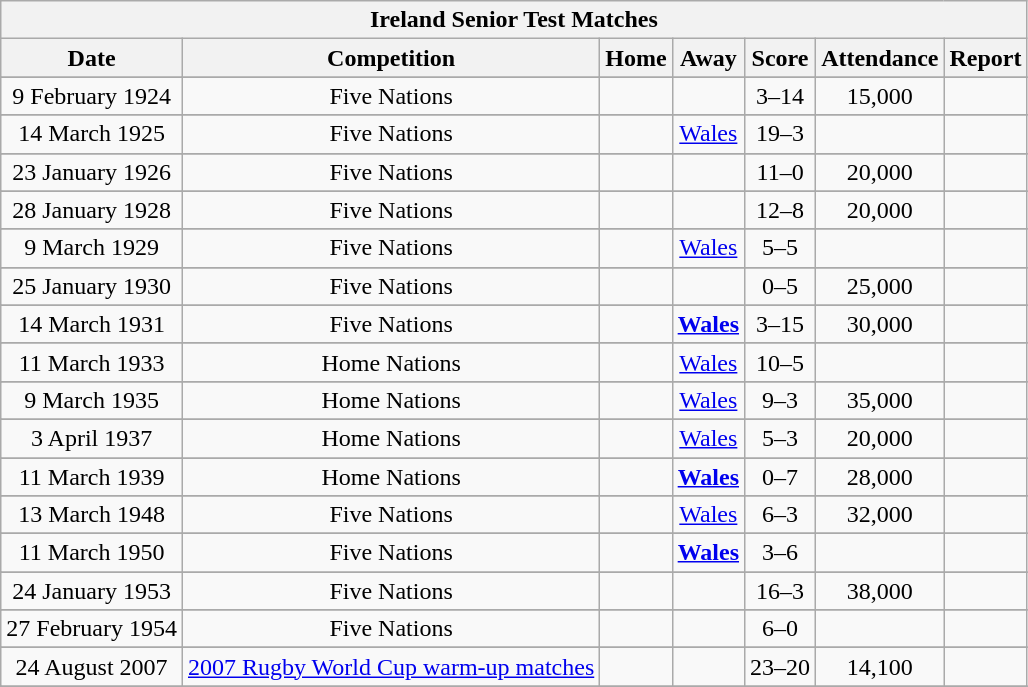<table class="wikitable sortable" style="text-align: center;font-size:100%;">
<tr>
<th colspan=7>Ireland Senior Test Matches</th>
</tr>
<tr>
<th>Date</th>
<th>Competition</th>
<th>Home</th>
<th>Away</th>
<th>Score</th>
<th>Attendance</th>
<th>Report</th>
</tr>
<tr>
</tr>
<tr>
<td>9 February 1924</td>
<td>Five Nations</td>
<td></td>
<td><strong></strong></td>
<td>3–14</td>
<td>15,000</td>
<td></td>
</tr>
<tr>
</tr>
<tr>
<td>14 March 1925</td>
<td>Five Nations</td>
<td><strong></strong></td>
<td> <a href='#'>Wales</a></td>
<td>19–3</td>
<td></td>
<td></td>
</tr>
<tr>
</tr>
<tr>
<td>23 January 1926</td>
<td>Five Nations</td>
<td><strong></strong></td>
<td></td>
<td>11–0</td>
<td>20,000</td>
<td></td>
</tr>
<tr>
</tr>
<tr>
<td>28 January 1928</td>
<td>Five Nations</td>
<td><strong></strong></td>
<td></td>
<td>12–8</td>
<td>20,000</td>
<td></td>
</tr>
<tr>
</tr>
<tr>
<td>9 March 1929</td>
<td>Five Nations</td>
<td></td>
<td> <a href='#'>Wales</a></td>
<td>5–5</td>
<td></td>
<td></td>
</tr>
<tr>
</tr>
<tr>
<td>25 January 1930</td>
<td>Five Nations</td>
<td></td>
<td><strong></strong></td>
<td>0–5</td>
<td>25,000</td>
<td></td>
</tr>
<tr>
</tr>
<tr>
<td>14 March 1931</td>
<td>Five Nations</td>
<td></td>
<td><strong> <a href='#'>Wales</a></strong></td>
<td>3–15</td>
<td>30,000</td>
<td></td>
</tr>
<tr>
</tr>
<tr>
<td>11 March 1933</td>
<td>Home Nations</td>
<td><strong></strong></td>
<td> <a href='#'>Wales</a></td>
<td>10–5</td>
<td></td>
<td></td>
</tr>
<tr>
</tr>
<tr>
<td>9 March 1935</td>
<td>Home Nations</td>
<td><strong></strong></td>
<td> <a href='#'>Wales</a></td>
<td>9–3</td>
<td>35,000</td>
<td></td>
</tr>
<tr>
</tr>
<tr>
<td>3 April 1937</td>
<td>Home Nations</td>
<td><strong></strong></td>
<td> <a href='#'>Wales</a></td>
<td>5–3</td>
<td>20,000</td>
<td></td>
</tr>
<tr>
</tr>
<tr>
<td>11 March 1939</td>
<td>Home Nations</td>
<td></td>
<td><strong> <a href='#'>Wales</a></strong></td>
<td>0–7</td>
<td>28,000</td>
<td></td>
</tr>
<tr>
</tr>
<tr>
<td>13 March 1948</td>
<td>Five Nations</td>
<td><strong></strong></td>
<td> <a href='#'>Wales</a></td>
<td>6–3</td>
<td>32,000</td>
<td></td>
</tr>
<tr>
</tr>
<tr>
<td>11 March 1950</td>
<td>Five Nations</td>
<td></td>
<td><strong> <a href='#'>Wales</a></strong></td>
<td>3–6</td>
<td></td>
<td></td>
</tr>
<tr>
</tr>
<tr>
<td>24 January 1953</td>
<td>Five Nations</td>
<td><strong></strong></td>
<td></td>
<td>16–3</td>
<td>38,000</td>
<td></td>
</tr>
<tr>
</tr>
<tr>
<td>27 February 1954</td>
<td>Five Nations</td>
<td><strong></strong></td>
<td></td>
<td>6–0</td>
<td></td>
<td></td>
</tr>
<tr>
</tr>
<tr>
<td>24 August 2007</td>
<td><a href='#'>2007 Rugby World Cup warm-up matches</a></td>
<td><strong></strong></td>
<td></td>
<td>23–20</td>
<td>14,100</td>
<td></td>
</tr>
<tr>
</tr>
<tr>
</tr>
</table>
